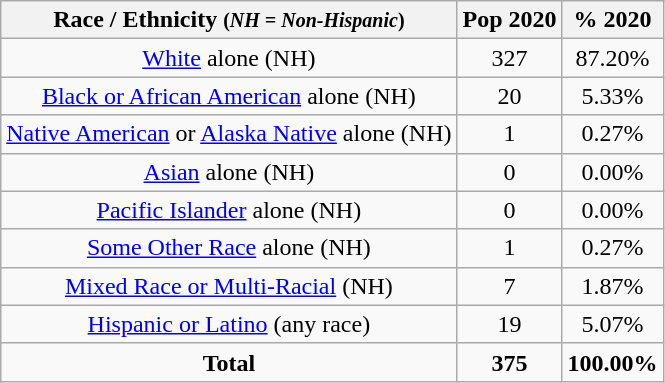<table class="wikitable" style="text-align:center;">
<tr>
<th>Race / Ethnicity <small>(<em>NH = Non-Hispanic</em>)</small></th>
<th>Pop 2020</th>
<th>% 2020</th>
</tr>
<tr>
<td><a href='#'>White</a> alone (NH)</td>
<td>327</td>
<td>87.20%</td>
</tr>
<tr>
<td><a href='#'>Black or African American</a> alone (NH)</td>
<td>20</td>
<td>5.33%</td>
</tr>
<tr>
<td><a href='#'>Native American</a> or <a href='#'>Alaska Native</a> alone (NH)</td>
<td>1</td>
<td>0.27%</td>
</tr>
<tr>
<td><a href='#'>Asian</a> alone (NH)</td>
<td>0</td>
<td>0.00%</td>
</tr>
<tr>
<td><a href='#'>Pacific Islander</a> alone (NH)</td>
<td>0</td>
<td>0.00%</td>
</tr>
<tr>
<td><a href='#'>Some Other Race</a> alone (NH)</td>
<td>1</td>
<td>0.27%</td>
</tr>
<tr>
<td><a href='#'>Mixed Race or Multi-Racial</a> (NH)</td>
<td>7</td>
<td>1.87%</td>
</tr>
<tr>
<td><a href='#'>Hispanic or Latino</a> (any race)</td>
<td>19</td>
<td>5.07%</td>
</tr>
<tr>
<td><strong>Total</strong></td>
<td><strong>375</strong></td>
<td><strong>100.00%</strong></td>
</tr>
</table>
